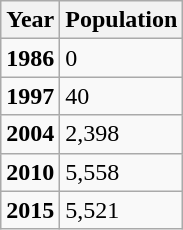<table class="wikitable">
<tr>
<th>Year</th>
<th>Population</th>
</tr>
<tr>
<td><strong>1986</strong></td>
<td>0</td>
</tr>
<tr>
<td><strong>1997</strong></td>
<td>40</td>
</tr>
<tr>
<td><strong>2004</strong></td>
<td>2,398</td>
</tr>
<tr>
<td><strong>2010</strong></td>
<td>5,558</td>
</tr>
<tr>
<td><strong>2015</strong></td>
<td>5,521</td>
</tr>
</table>
